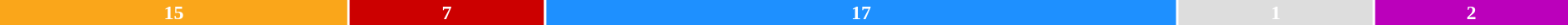<table style="width:100%; text-align:center;">
<tr style="color:white;">
<td style="background:#FAA61A ; width:35.7;"><strong>15</strong></td>
<td style="background:#CC0000; width:16.67;"><strong>7</strong></td>
<td style="background:dodgerblue; width:40.48%;"><strong>17</strong></td>
<td style="background:#DDDDDD; width:2.38;"><strong>1</strong></td>
<td style="background:#bb00bb; width:4.78;"><strong>2</strong></td>
</tr>
<tr>
<td></td>
<td></td>
<td></td>
<td><span></span></td>
<td><span></span></td>
</tr>
</table>
